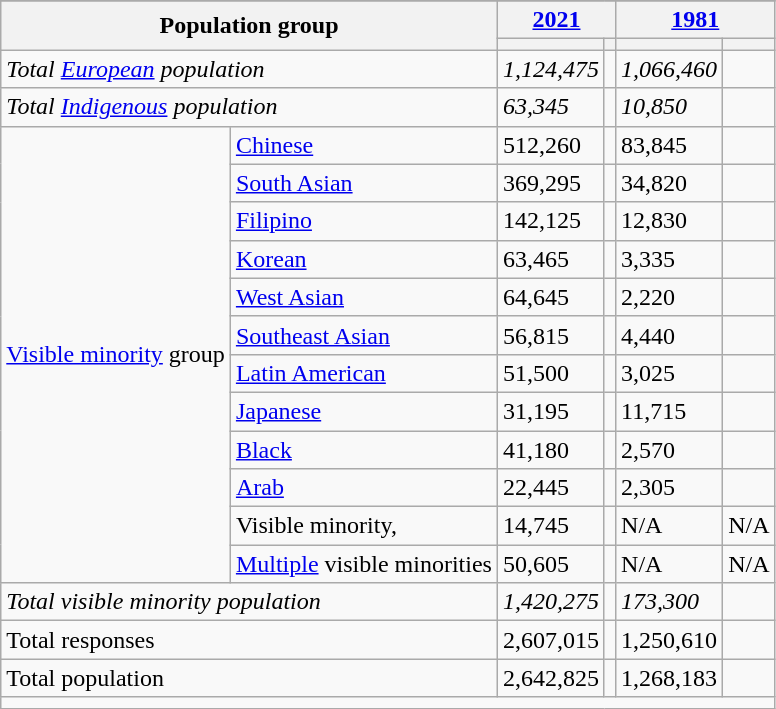<table class="wikitable mw-datatable">
<tr>
</tr>
<tr>
<th rowspan=2 colspan="2">Population group</th>
<th colspan=2><a href='#'>2021</a></th>
<th colspan=2><a href='#'>1981</a></th>
</tr>
<tr>
<th><a href='#'></a></th>
<th></th>
<th></th>
<th></th>
</tr>
<tr>
<td colspan="2"><em>Total <a href='#'>European</a> population </em></td>
<td><em>1,124,475</em></td>
<td><em></em></td>
<td><em>1,066,460</em></td>
<td><em></em></td>
</tr>
<tr>
<td colspan="2"><em>Total <a href='#'>Indigenous</a> population</em></td>
<td><em>63,345</em></td>
<td><em></em></td>
<td><em>10,850</em></td>
<td><em></em></td>
</tr>
<tr>
<td rowspan="12"><a href='#'>Visible minority</a> group</td>
<td><a href='#'>Chinese</a></td>
<td>512,260</td>
<td></td>
<td>83,845</td>
<td></td>
</tr>
<tr>
<td><a href='#'>South Asian</a></td>
<td>369,295</td>
<td></td>
<td>34,820</td>
<td></td>
</tr>
<tr>
<td><a href='#'>Filipino</a></td>
<td>142,125</td>
<td></td>
<td>12,830</td>
<td></td>
</tr>
<tr>
<td><a href='#'>Korean</a></td>
<td>63,465</td>
<td></td>
<td>3,335</td>
<td></td>
</tr>
<tr>
<td><a href='#'>West Asian</a></td>
<td>64,645</td>
<td></td>
<td>2,220</td>
<td></td>
</tr>
<tr>
<td><a href='#'>Southeast Asian</a></td>
<td>56,815</td>
<td></td>
<td>4,440</td>
<td></td>
</tr>
<tr>
<td><a href='#'>Latin American</a></td>
<td>51,500</td>
<td></td>
<td>3,025</td>
<td></td>
</tr>
<tr>
<td><a href='#'>Japanese</a></td>
<td>31,195</td>
<td></td>
<td>11,715</td>
<td></td>
</tr>
<tr>
<td><a href='#'>Black</a></td>
<td>41,180</td>
<td></td>
<td>2,570</td>
<td></td>
</tr>
<tr>
<td><a href='#'>Arab</a></td>
<td>22,445</td>
<td></td>
<td>2,305</td>
<td></td>
</tr>
<tr>
<td>Visible minority, </td>
<td>14,745</td>
<td></td>
<td>N/A</td>
<td>N/A</td>
</tr>
<tr>
<td><a href='#'>Multiple</a> visible minorities</td>
<td>50,605</td>
<td></td>
<td>N/A</td>
<td>N/A</td>
</tr>
<tr>
<td colspan="2"><em>Total visible minority population</em></td>
<td><em>1,420,275</em></td>
<td><em></em></td>
<td><em>173,300</em></td>
<td><em></em></td>
</tr>
<tr>
<td colspan="2">Total responses</td>
<td>2,607,015</td>
<td></td>
<td>1,250,610</td>
<td></td>
</tr>
<tr>
<td colspan="2">Total population</td>
<td>2,642,825</td>
<td></td>
<td>1,268,183</td>
<td></td>
</tr>
<tr>
<td colspan="6"></td>
</tr>
</table>
